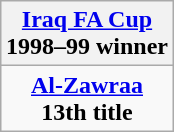<table class="wikitable" style="text-align: center; margin: 0 auto;">
<tr>
<th><a href='#'>Iraq FA Cup</a><br>1998–99 winner</th>
</tr>
<tr>
<td><strong><a href='#'>Al-Zawraa</a></strong><br><strong>13th title</strong></td>
</tr>
</table>
